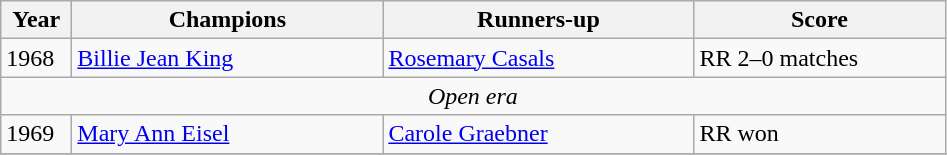<table class="wikitable">
<tr>
<th style="width:40px">Year</th>
<th style="width:200px">Champions</th>
<th style="width:200px">Runners-up</th>
<th style="width:160px" class="unsortable">Score</th>
</tr>
<tr>
<td>1968</td>
<td> <a href='#'>Billie Jean King</a></td>
<td> <a href='#'>Rosemary Casals</a></td>
<td>RR 2–0 matches</td>
</tr>
<tr>
<td colspan=4 align=center><em>Open era </em></td>
</tr>
<tr>
<td>1969</td>
<td> <a href='#'>Mary Ann Eisel</a></td>
<td> <a href='#'>Carole Graebner</a></td>
<td>RR won</td>
</tr>
<tr>
</tr>
</table>
